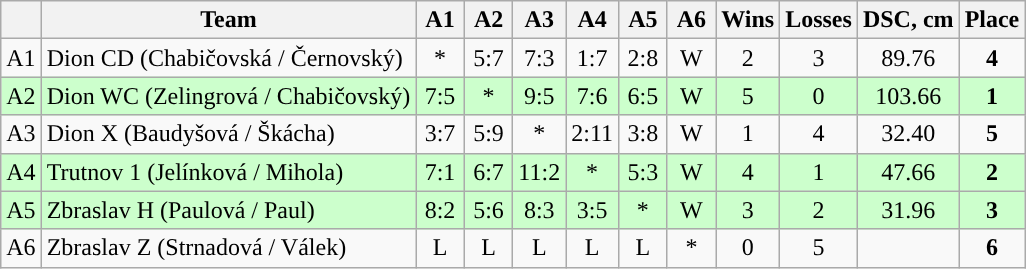<table class="wikitable" style="text-align:center;">
<tr>
<th></th>
<th>Team</th>
<th width="25">A1</th>
<th width="25">A2</th>
<th width="25">A3</th>
<th width="25">A4</th>
<th width="25">A5</th>
<th width="25">A6</th>
<th width="20">Wins</th>
<th width="20">Losses</th>
<th>DSC, cm</th>
<th>Place</th>
</tr>
<tr>
<td>A1</td>
<td align=left>Dion CD (Chabičovská / Černovský)</td>
<td>*</td>
<td>5:7</td>
<td>7:3</td>
<td>1:7</td>
<td>2:8</td>
<td>W</td>
<td>2</td>
<td>3</td>
<td>89.76</td>
<td><strong>4</strong></td>
</tr>
<tr bgcolor=#cfc>
<td>A2</td>
<td align=left>Dion WC (Zelingrová / Chabičovský)</td>
<td>7:5</td>
<td>*</td>
<td>9:5</td>
<td>7:6</td>
<td>6:5</td>
<td>W</td>
<td>5</td>
<td>0</td>
<td>103.66</td>
<td><strong>1</strong></td>
</tr>
<tr>
<td>A3</td>
<td align=left>Dion X (Baudyšová / Škácha)</td>
<td>3:7</td>
<td>5:9</td>
<td>*</td>
<td>2:11</td>
<td>3:8</td>
<td>W</td>
<td>1</td>
<td>4</td>
<td>32.40</td>
<td><strong>5</strong></td>
</tr>
<tr bgcolor=#cfc>
<td>A4</td>
<td align=left>Trutnov 1 (Jelínková / Mihola)</td>
<td>7:1</td>
<td>6:7</td>
<td>11:2</td>
<td>*</td>
<td>5:3</td>
<td>W</td>
<td>4</td>
<td>1</td>
<td>47.66</td>
<td><strong>2</strong></td>
</tr>
<tr bgcolor=#cfc>
<td>A5</td>
<td align=left>Zbraslav H (Paulová / Paul)</td>
<td>8:2</td>
<td>5:6</td>
<td>8:3</td>
<td>3:5</td>
<td>*</td>
<td>W</td>
<td>3</td>
<td>2</td>
<td>31.96</td>
<td><strong>3</strong></td>
</tr>
<tr>
<td>A6</td>
<td align=left>Zbraslav Z (Strnadová / Válek)</td>
<td>L</td>
<td>L</td>
<td>L</td>
<td>L</td>
<td>L</td>
<td>*</td>
<td>0</td>
<td>5</td>
<td></td>
<td><strong>6</strong></td>
</tr>
</table>
